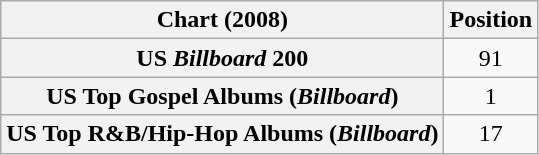<table class="wikitable sortable plainrowheaders" style="text-align:center">
<tr>
<th scope="col">Chart (2008)</th>
<th scope="col">Position</th>
</tr>
<tr>
<th scope="row">US <em>Billboard</em> 200</th>
<td>91</td>
</tr>
<tr>
<th scope="row">US Top Gospel Albums (<em>Billboard</em>)</th>
<td>1</td>
</tr>
<tr>
<th scope="row">US Top R&B/Hip-Hop Albums (<em>Billboard</em>)</th>
<td>17</td>
</tr>
</table>
